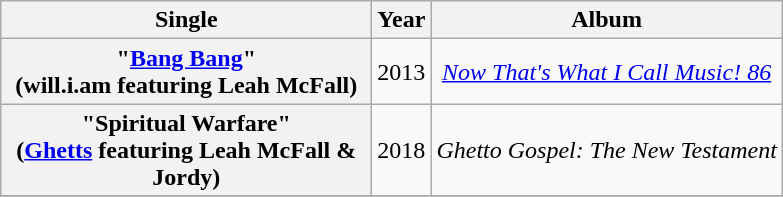<table class="wikitable plainrowheaders" style="text-align:center;">
<tr>
<th scope="colw" style="width:15em;">Single</th>
<th scope="col">Year</th>
<th scope="col">Album</th>
</tr>
<tr>
<th scope="row">"<a href='#'>Bang Bang</a>"<br><span>(will.i.am featuring Leah McFall)</span></th>
<td>2013</td>
<td><em><a href='#'>Now That's What I Call Music! 86</a></em></td>
</tr>
<tr>
<th scope="row">"Spiritual Warfare"<br><span>(<a href='#'>Ghetts</a> featuring Leah McFall & Jordy)</span></th>
<td>2018</td>
<td><em>Ghetto Gospel: The New Testament</em></td>
</tr>
<tr>
</tr>
</table>
